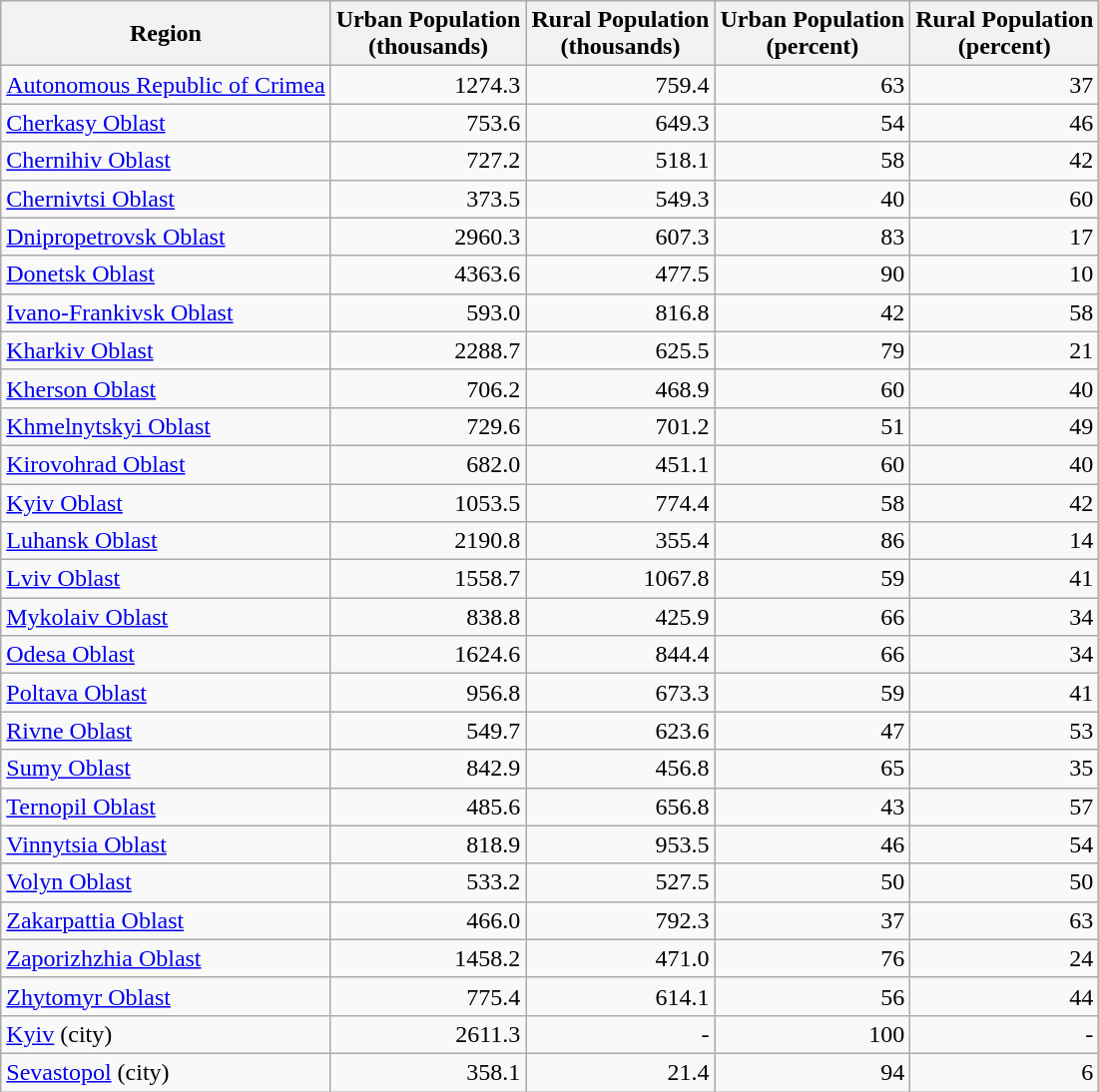<table class="wikitable sortable">
<tr>
<th>Region</th>
<th>Urban Population<br>(thousands)</th>
<th>Rural Population<br>(thousands)</th>
<th>Urban Population<br>(percent)</th>
<th>Rural Population<br>(percent)</th>
</tr>
<tr>
<td><a href='#'>Autonomous Republic of Crimea</a></td>
<td align=right>1274.3</td>
<td align=right>759.4</td>
<td align=right>63</td>
<td align=right>37</td>
</tr>
<tr>
<td><a href='#'>Cherkasy Oblast</a></td>
<td align=right>753.6</td>
<td align=right>649.3</td>
<td align=right>54</td>
<td align=right>46</td>
</tr>
<tr>
<td><a href='#'>Chernihiv Oblast</a></td>
<td align=right>727.2</td>
<td align=right>518.1</td>
<td align=right>58</td>
<td align=right>42</td>
</tr>
<tr>
<td><a href='#'>Chernivtsi Oblast</a></td>
<td align=right>373.5</td>
<td align=right>549.3</td>
<td align=right>40</td>
<td align=right>60</td>
</tr>
<tr>
<td><a href='#'>Dnipropetrovsk Oblast</a></td>
<td align=right>2960.3</td>
<td align=right>607.3</td>
<td align=right>83</td>
<td align=right>17</td>
</tr>
<tr>
<td><a href='#'>Donetsk Oblast</a></td>
<td align=right>4363.6</td>
<td align=right>477.5</td>
<td align=right>90</td>
<td align=right>10</td>
</tr>
<tr>
<td><a href='#'>Ivano-Frankivsk Oblast</a></td>
<td align=right>593.0</td>
<td align=right>816.8</td>
<td align=right>42</td>
<td align=right>58</td>
</tr>
<tr>
<td><a href='#'>Kharkiv Oblast</a></td>
<td align=right>2288.7</td>
<td align=right>625.5</td>
<td align=right>79</td>
<td align=right>21</td>
</tr>
<tr>
<td><a href='#'>Kherson Oblast</a></td>
<td align=right>706.2</td>
<td align=right>468.9</td>
<td align=right>60</td>
<td align=right>40</td>
</tr>
<tr>
<td><a href='#'>Khmelnytskyi Oblast</a></td>
<td align=right>729.6</td>
<td align=right>701.2</td>
<td align=right>51</td>
<td align=right>49</td>
</tr>
<tr>
<td><a href='#'>Kirovohrad Oblast</a></td>
<td align=right>682.0</td>
<td align=right>451.1</td>
<td align=right>60</td>
<td align=right>40</td>
</tr>
<tr>
<td><a href='#'>Kyiv Oblast</a></td>
<td align=right>1053.5</td>
<td align=right>774.4</td>
<td align=right>58</td>
<td align=right>42</td>
</tr>
<tr>
<td><a href='#'>Luhansk Oblast</a></td>
<td align=right>2190.8</td>
<td align=right>355.4</td>
<td align=right>86</td>
<td align=right>14</td>
</tr>
<tr>
<td><a href='#'>Lviv Oblast</a></td>
<td align="right">1558.7</td>
<td align=right>1067.8</td>
<td align=right>59</td>
<td align=right>41</td>
</tr>
<tr>
<td><a href='#'>Mykolaiv Oblast</a></td>
<td align=right>838.8</td>
<td align=right>425.9</td>
<td align=right>66</td>
<td align=right>34</td>
</tr>
<tr>
<td><a href='#'>Odesa Oblast</a></td>
<td align="right">1624.6</td>
<td align=right>844.4</td>
<td align=right>66</td>
<td align=right>34</td>
</tr>
<tr>
<td><a href='#'>Poltava Oblast</a></td>
<td align=right>956.8</td>
<td align=right>673.3</td>
<td align=right>59</td>
<td align=right>41</td>
</tr>
<tr>
<td><a href='#'>Rivne Oblast</a></td>
<td align=right>549.7</td>
<td align=right>623.6</td>
<td align=right>47</td>
<td align=right>53</td>
</tr>
<tr>
<td><a href='#'>Sumy Oblast</a></td>
<td align=right>842.9</td>
<td align=right>456.8</td>
<td align=right>65</td>
<td align=right>35</td>
</tr>
<tr>
<td><a href='#'>Ternopil Oblast</a></td>
<td align=right>485.6</td>
<td align=right>656.8</td>
<td align=right>43</td>
<td align=right>57</td>
</tr>
<tr>
<td><a href='#'>Vinnytsia Oblast</a></td>
<td align=right>818.9</td>
<td align=right>953.5</td>
<td align=right>46</td>
<td align=right>54</td>
</tr>
<tr>
<td><a href='#'>Volyn Oblast</a></td>
<td align=right>533.2</td>
<td align=right>527.5</td>
<td align=right>50</td>
<td align=right>50</td>
</tr>
<tr>
<td><a href='#'>Zakarpattia Oblast</a></td>
<td align=right>466.0</td>
<td align=right>792.3</td>
<td align=right>37</td>
<td align=right>63</td>
</tr>
<tr>
<td><a href='#'>Zaporizhzhia Oblast</a></td>
<td align=right>1458.2</td>
<td align=right>471.0</td>
<td align=right>76</td>
<td align=right>24</td>
</tr>
<tr>
<td><a href='#'>Zhytomyr Oblast</a></td>
<td align=right>775.4</td>
<td align=right>614.1</td>
<td align=right>56</td>
<td align=right>44</td>
</tr>
<tr>
<td><a href='#'>Kyiv</a> (city)</td>
<td align=right>2611.3</td>
<td align=right>-</td>
<td align=right>100</td>
<td align=right>-</td>
</tr>
<tr>
<td><a href='#'>Sevastopol</a> (city)</td>
<td align=right>358.1</td>
<td align=right>21.4</td>
<td align=right>94</td>
<td align=right>6</td>
</tr>
</table>
